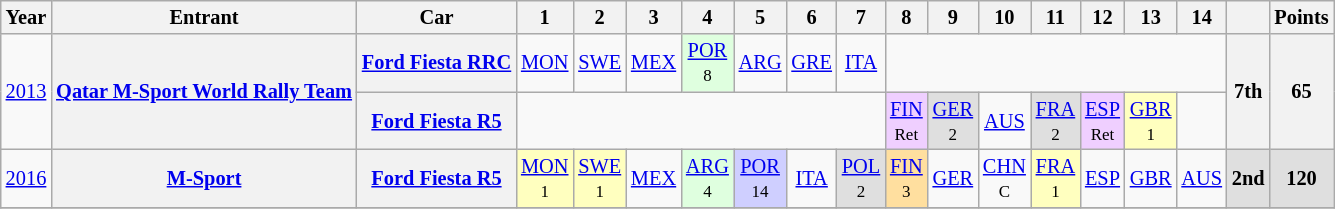<table class="wikitable" style="text-align:center; font-size:85%">
<tr>
<th>Year</th>
<th>Entrant</th>
<th>Car</th>
<th>1</th>
<th>2</th>
<th>3</th>
<th>4</th>
<th>5</th>
<th>6</th>
<th>7</th>
<th>8</th>
<th>9</th>
<th>10</th>
<th>11</th>
<th>12</th>
<th>13</th>
<th>14</th>
<th></th>
<th>Points</th>
</tr>
<tr>
<td rowspan=2><a href='#'>2013</a></td>
<th rowspan=2 nowrap><a href='#'>Qatar M-Sport World Rally Team</a></th>
<th nowrap><a href='#'>Ford Fiesta RRC</a></th>
<td><a href='#'>MON</a></td>
<td><a href='#'>SWE</a></td>
<td><a href='#'>MEX</a></td>
<td style="background:#DFFFDF;"><a href='#'>POR</a><br><small>8</small></td>
<td><a href='#'>ARG</a></td>
<td><a href='#'>GRE</a></td>
<td><a href='#'>ITA</a></td>
<td colspan=7></td>
<th rowspan=2>7th</th>
<th rowspan=2>65</th>
</tr>
<tr>
<th nowrap><a href='#'>Ford Fiesta R5</a></th>
<td colspan=7></td>
<td style="background:#EFCFFF;"><a href='#'>FIN</a><br><small>Ret</small></td>
<td style="background:#DFDFDF;"><a href='#'>GER</a><br><small>2</small></td>
<td><a href='#'>AUS</a></td>
<td style="background:#DFDFDF;"><a href='#'>FRA</a><br><small>2</small></td>
<td style="background:#EFCFFF;"><a href='#'>ESP</a><br><small>Ret</small></td>
<td style="background:#FFFFBF;"><a href='#'>GBR</a><br><small>1</small></td>
<td></td>
</tr>
<tr>
<td><a href='#'>2016</a></td>
<th nowrap><a href='#'>M-Sport</a></th>
<th nowrap><a href='#'>Ford Fiesta R5</a></th>
<td style="background:#FFFFBF;"><a href='#'>MON</a><br><small>1</small></td>
<td style="background:#FFFFBF;"><a href='#'>SWE</a><br><small>1</small></td>
<td><a href='#'>MEX</a></td>
<td style="background:#DFFFDF;"><a href='#'>ARG</a><br><small>4</small></td>
<td style="background:#CFCFFF;"><a href='#'>POR</a><br><small>14</small></td>
<td><a href='#'>ITA</a></td>
<td style="background:#DFDFDF;"><a href='#'>POL</a><br><small>2</small></td>
<td style="background:#FFDF9F;"><a href='#'>FIN</a><br><small>3</small></td>
<td><a href='#'>GER</a></td>
<td><a href='#'>CHN</a><br><small>C</small></td>
<td style="background:#FFFFBF;"><a href='#'>FRA</a><br><small>1</small></td>
<td><a href='#'>ESP</a></td>
<td><a href='#'>GBR</a></td>
<td><a href='#'>AUS</a></td>
<td style="background:#dfdfdf;"><strong>2nd</strong></td>
<td style="background:#dfdfdf;"><strong>120</strong></td>
</tr>
<tr>
</tr>
</table>
